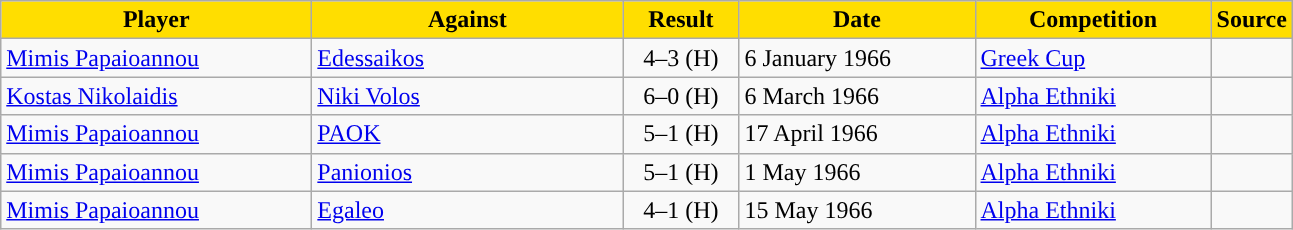<table class="wikitable">
<tr>
<th width=200 style="background:#FFDE00">Player</th>
<th width=200 style="background:#FFDE00">Against</th>
<th width=70 style="background:#FFDE00">Result</th>
<th width=150 style="background:#FFDE00">Date</th>
<th width=150 style="background:#FFDE00">Competition</th>
<th style="background:#FFDE00">Source</th>
</tr>
<tr>
<td> <a href='#'>Mimis Papaioannou</a></td>
<td> <a href='#'>Edessaikos</a></td>
<td align=center>4–3 (H)</td>
<td>6 January 1966</td>
<td><a href='#'>Greek Cup</a></td>
<td align=center></td>
</tr>
<tr>
<td> <a href='#'>Kostas Nikolaidis</a></td>
<td> <a href='#'>Niki Volos</a></td>
<td align=center>6–0 (H)</td>
<td>6 March 1966</td>
<td><a href='#'>Alpha Ethniki</a></td>
<td align=center></td>
</tr>
<tr>
<td> <a href='#'>Mimis Papaioannou</a></td>
<td> <a href='#'>PAOK</a></td>
<td align=center>5–1 (H)</td>
<td>17 April 1966</td>
<td><a href='#'>Alpha Ethniki</a></td>
<td align=center></td>
</tr>
<tr>
<td> <a href='#'>Mimis Papaioannou</a></td>
<td> <a href='#'>Panionios</a></td>
<td align=center>5–1 (H)</td>
<td>1 May 1966</td>
<td><a href='#'>Alpha Ethniki</a></td>
<td align=center></td>
</tr>
<tr>
<td> <a href='#'>Mimis Papaioannou</a></td>
<td> <a href='#'>Egaleo</a></td>
<td align=center>4–1 (H)</td>
<td>15 May 1966</td>
<td><a href='#'>Alpha Ethniki</a></td>
<td align=center></td>
</tr>
</table>
